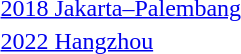<table>
<tr>
<td><a href='#'>2018 Jakarta–Palembang</a></td>
<td></td>
<td></td>
<td></td>
</tr>
<tr>
<td><a href='#'>2022 Hangzhou</a></td>
<td></td>
<td></td>
<td></td>
</tr>
</table>
